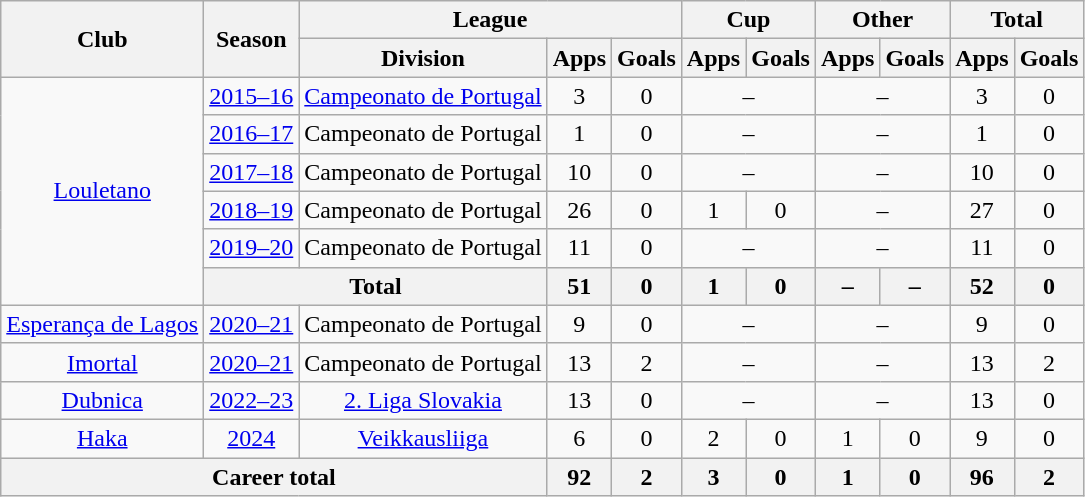<table class="wikitable" style="text-align:center">
<tr>
<th rowspan="2">Club</th>
<th rowspan="2">Season</th>
<th colspan="3">League</th>
<th colspan="2">Cup</th>
<th colspan="2">Other</th>
<th colspan="2">Total</th>
</tr>
<tr>
<th>Division</th>
<th>Apps</th>
<th>Goals</th>
<th>Apps</th>
<th>Goals</th>
<th>Apps</th>
<th>Goals</th>
<th>Apps</th>
<th>Goals</th>
</tr>
<tr>
<td rowspan="6"><a href='#'>Louletano</a></td>
<td><a href='#'>2015–16</a></td>
<td><a href='#'>Campeonato de Portugal</a></td>
<td>3</td>
<td>0</td>
<td colspan="2">–</td>
<td colspan="2">–</td>
<td>3</td>
<td>0</td>
</tr>
<tr>
<td><a href='#'>2016–17</a></td>
<td>Campeonato de Portugal</td>
<td>1</td>
<td>0</td>
<td colspan="2">–</td>
<td colspan="2">–</td>
<td>1</td>
<td>0</td>
</tr>
<tr>
<td><a href='#'>2017–18</a></td>
<td>Campeonato de Portugal</td>
<td>10</td>
<td>0</td>
<td colspan="2">–</td>
<td colspan="2">–</td>
<td>10</td>
<td>0</td>
</tr>
<tr>
<td><a href='#'>2018–19</a></td>
<td>Campeonato de Portugal</td>
<td>26</td>
<td>0</td>
<td>1</td>
<td>0</td>
<td colspan="2">–</td>
<td>27</td>
<td>0</td>
</tr>
<tr>
<td><a href='#'>2019–20</a></td>
<td>Campeonato de Portugal</td>
<td>11</td>
<td>0</td>
<td colspan="2">–</td>
<td colspan="2">–</td>
<td>11</td>
<td>0</td>
</tr>
<tr>
<th colspan="2">Total</th>
<th>51</th>
<th>0</th>
<th>1</th>
<th>0</th>
<th>–</th>
<th>–</th>
<th>52</th>
<th>0</th>
</tr>
<tr>
<td><a href='#'>Esperança de Lagos</a></td>
<td><a href='#'>2020–21</a></td>
<td>Campeonato de Portugal</td>
<td>9</td>
<td>0</td>
<td colspan="2">–</td>
<td colspan="2">–</td>
<td>9</td>
<td>0</td>
</tr>
<tr>
<td><a href='#'>Imortal</a></td>
<td><a href='#'>2020–21</a></td>
<td>Campeonato de Portugal</td>
<td>13</td>
<td>2</td>
<td colspan="2">–</td>
<td colspan="2">–</td>
<td>13</td>
<td>2</td>
</tr>
<tr>
<td><a href='#'>Dubnica</a></td>
<td><a href='#'>2022–23</a></td>
<td><a href='#'>2. Liga Slovakia</a></td>
<td>13</td>
<td>0</td>
<td colspan="2">–</td>
<td colspan="2">–</td>
<td>13</td>
<td>0</td>
</tr>
<tr>
<td><a href='#'>Haka</a></td>
<td><a href='#'>2024</a></td>
<td><a href='#'>Veikkausliiga</a></td>
<td>6</td>
<td>0</td>
<td>2</td>
<td>0</td>
<td>1</td>
<td>0</td>
<td>9</td>
<td>0</td>
</tr>
<tr>
<th colspan="3">Career total</th>
<th>92</th>
<th>2</th>
<th>3</th>
<th>0</th>
<th>1</th>
<th>0</th>
<th>96</th>
<th>2</th>
</tr>
</table>
